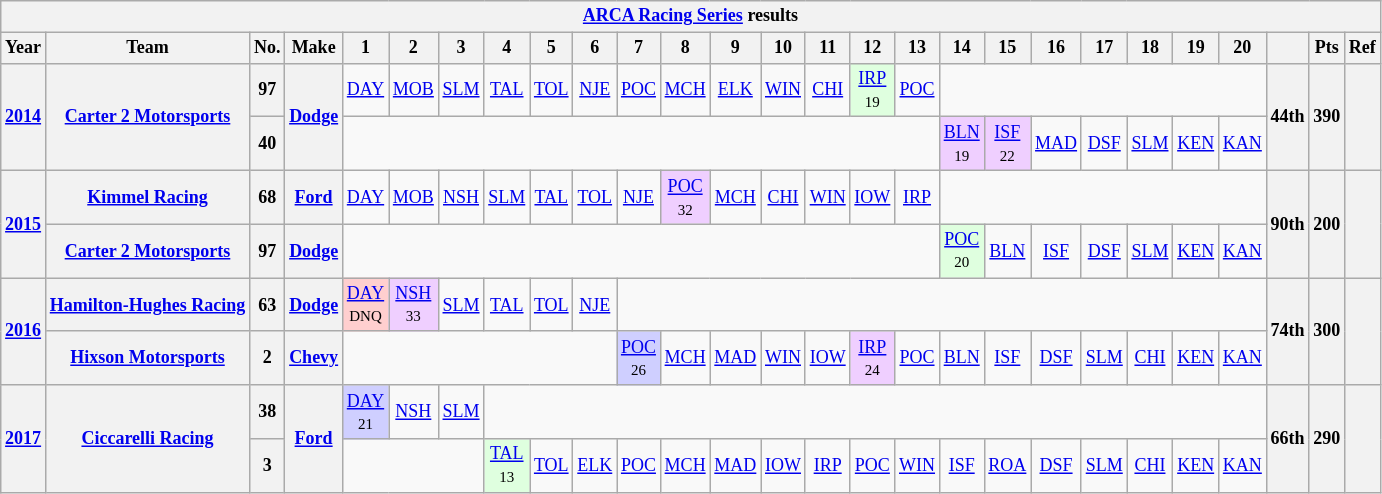<table class="wikitable" style="text-align:center; font-size:75%">
<tr>
<th colspan=27><a href='#'>ARCA Racing Series</a> results</th>
</tr>
<tr>
<th>Year</th>
<th>Team</th>
<th>No.</th>
<th>Make</th>
<th>1</th>
<th>2</th>
<th>3</th>
<th>4</th>
<th>5</th>
<th>6</th>
<th>7</th>
<th>8</th>
<th>9</th>
<th>10</th>
<th>11</th>
<th>12</th>
<th>13</th>
<th>14</th>
<th>15</th>
<th>16</th>
<th>17</th>
<th>18</th>
<th>19</th>
<th>20</th>
<th></th>
<th>Pts</th>
<th>Ref</th>
</tr>
<tr>
<th rowspan=2><a href='#'>2014</a></th>
<th rowspan=2><a href='#'>Carter 2 Motorsports</a></th>
<th>97</th>
<th rowspan=2><a href='#'>Dodge</a></th>
<td><a href='#'>DAY</a></td>
<td><a href='#'>MOB</a></td>
<td><a href='#'>SLM</a></td>
<td><a href='#'>TAL</a></td>
<td><a href='#'>TOL</a></td>
<td><a href='#'>NJE</a></td>
<td><a href='#'>POC</a></td>
<td><a href='#'>MCH</a></td>
<td><a href='#'>ELK</a></td>
<td><a href='#'>WIN</a></td>
<td><a href='#'>CHI</a></td>
<td style="background:#DFFFDF;"><a href='#'>IRP</a><br><small>19</small></td>
<td><a href='#'>POC</a></td>
<td colspan=7></td>
<th rowspan=2>44th</th>
<th rowspan=2>390</th>
<th rowspan=2></th>
</tr>
<tr>
<th>40</th>
<td colspan=13></td>
<td style="background:#EFCFFF;"><a href='#'>BLN</a><br><small>19</small></td>
<td style="background:#EFCFFF;"><a href='#'>ISF</a><br><small>22</small></td>
<td><a href='#'>MAD</a></td>
<td><a href='#'>DSF</a></td>
<td><a href='#'>SLM</a></td>
<td><a href='#'>KEN</a></td>
<td><a href='#'>KAN</a></td>
</tr>
<tr>
<th rowspan=2><a href='#'>2015</a></th>
<th><a href='#'>Kimmel Racing</a></th>
<th>68</th>
<th><a href='#'>Ford</a></th>
<td><a href='#'>DAY</a></td>
<td><a href='#'>MOB</a></td>
<td><a href='#'>NSH</a></td>
<td><a href='#'>SLM</a></td>
<td><a href='#'>TAL</a></td>
<td><a href='#'>TOL</a></td>
<td><a href='#'>NJE</a></td>
<td style="background:#EFCFFF;"><a href='#'>POC</a><br><small>32</small></td>
<td><a href='#'>MCH</a></td>
<td><a href='#'>CHI</a></td>
<td><a href='#'>WIN</a></td>
<td><a href='#'>IOW</a></td>
<td><a href='#'>IRP</a></td>
<td colspan=7></td>
<th rowspan=2>90th</th>
<th rowspan=2>200</th>
<th rowspan=2></th>
</tr>
<tr>
<th><a href='#'>Carter 2 Motorsports</a></th>
<th>97</th>
<th><a href='#'>Dodge</a></th>
<td colspan=13></td>
<td style="background:#DFFFDF;"><a href='#'>POC</a><br><small>20</small></td>
<td><a href='#'>BLN</a></td>
<td><a href='#'>ISF</a></td>
<td><a href='#'>DSF</a></td>
<td><a href='#'>SLM</a></td>
<td><a href='#'>KEN</a></td>
<td><a href='#'>KAN</a></td>
</tr>
<tr>
<th rowspan=2><a href='#'>2016</a></th>
<th><a href='#'>Hamilton-Hughes Racing</a></th>
<th>63</th>
<th><a href='#'>Dodge</a></th>
<td style="background:#FFCFCF;"><a href='#'>DAY</a><br><small>DNQ</small></td>
<td style="background:#EFCFFF;"><a href='#'>NSH</a><br><small>33</small></td>
<td><a href='#'>SLM</a></td>
<td><a href='#'>TAL</a></td>
<td><a href='#'>TOL</a></td>
<td><a href='#'>NJE</a></td>
<td colspan=14></td>
<th rowspan=2>74th</th>
<th rowspan=2>300</th>
<th rowspan=2></th>
</tr>
<tr>
<th><a href='#'>Hixson Motorsports</a></th>
<th>2</th>
<th><a href='#'>Chevy</a></th>
<td colspan=6></td>
<td style="background:#CFCFFF;"><a href='#'>POC</a><br><small>26</small></td>
<td><a href='#'>MCH</a></td>
<td><a href='#'>MAD</a></td>
<td><a href='#'>WIN</a></td>
<td><a href='#'>IOW</a></td>
<td style="background:#EFCFFF;"><a href='#'>IRP</a><br><small>24</small></td>
<td><a href='#'>POC</a></td>
<td><a href='#'>BLN</a></td>
<td><a href='#'>ISF</a></td>
<td><a href='#'>DSF</a></td>
<td><a href='#'>SLM</a></td>
<td><a href='#'>CHI</a></td>
<td><a href='#'>KEN</a></td>
<td><a href='#'>KAN</a></td>
</tr>
<tr>
<th rowspan=2><a href='#'>2017</a></th>
<th rowspan=2><a href='#'>Ciccarelli Racing</a></th>
<th>38</th>
<th rowspan=2><a href='#'>Ford</a></th>
<td style="background:#CFCFFF;"><a href='#'>DAY</a><br><small>21</small></td>
<td><a href='#'>NSH</a></td>
<td><a href='#'>SLM</a></td>
<td colspan=17></td>
<th rowspan=2>66th</th>
<th rowspan=2>290</th>
<th rowspan=2></th>
</tr>
<tr>
<th>3</th>
<td colspan=3></td>
<td style="background:#DFFFDF;"><a href='#'>TAL</a><br><small>13</small></td>
<td><a href='#'>TOL</a></td>
<td><a href='#'>ELK</a></td>
<td><a href='#'>POC</a></td>
<td><a href='#'>MCH</a></td>
<td><a href='#'>MAD</a></td>
<td><a href='#'>IOW</a></td>
<td><a href='#'>IRP</a></td>
<td><a href='#'>POC</a></td>
<td><a href='#'>WIN</a></td>
<td><a href='#'>ISF</a></td>
<td><a href='#'>ROA</a></td>
<td><a href='#'>DSF</a></td>
<td><a href='#'>SLM</a></td>
<td><a href='#'>CHI</a></td>
<td><a href='#'>KEN</a></td>
<td><a href='#'>KAN</a></td>
</tr>
</table>
